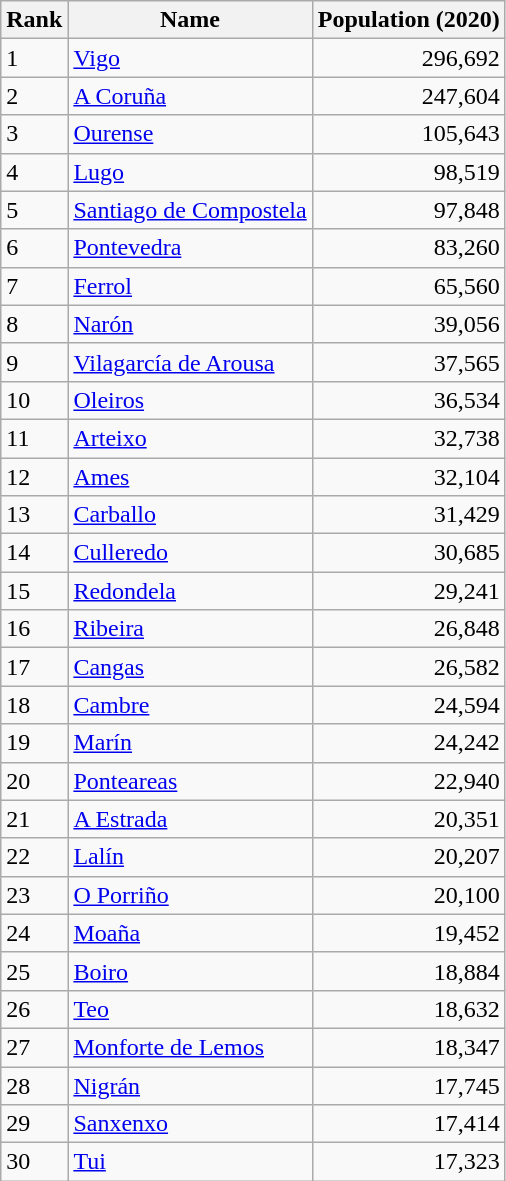<table class="wikitable sortable">
<tr>
<th>Rank</th>
<th>Name</th>
<th>Population (2020)</th>
</tr>
<tr>
<td>1</td>
<td><a href='#'>Vigo</a></td>
<td align="right">296,692</td>
</tr>
<tr>
<td>2</td>
<td><a href='#'>A Coruña</a></td>
<td align="right">247,604</td>
</tr>
<tr>
<td>3</td>
<td><a href='#'>Ourense</a></td>
<td align="right">105,643</td>
</tr>
<tr>
<td>4</td>
<td><a href='#'>Lugo</a></td>
<td align="right">98,519</td>
</tr>
<tr>
<td>5</td>
<td><a href='#'>Santiago de Compostela</a></td>
<td align="right">97,848</td>
</tr>
<tr>
<td>6</td>
<td><a href='#'>Pontevedra</a></td>
<td align="right">83,260</td>
</tr>
<tr>
<td>7</td>
<td><a href='#'>Ferrol</a></td>
<td align="right">65,560</td>
</tr>
<tr>
<td>8</td>
<td><a href='#'>Narón</a></td>
<td align="right">39,056</td>
</tr>
<tr>
<td>9</td>
<td><a href='#'>Vilagarcía de Arousa</a></td>
<td align="right">37,565</td>
</tr>
<tr>
<td>10</td>
<td><a href='#'>Oleiros</a></td>
<td align="right">36,534</td>
</tr>
<tr>
<td>11</td>
<td><a href='#'>Arteixo</a></td>
<td align="right">32,738</td>
</tr>
<tr>
<td>12</td>
<td><a href='#'>Ames</a></td>
<td align="right">32,104</td>
</tr>
<tr>
<td>13</td>
<td><a href='#'>Carballo</a></td>
<td align="right">31,429</td>
</tr>
<tr>
<td>14</td>
<td><a href='#'>Culleredo</a></td>
<td align="right">30,685</td>
</tr>
<tr>
<td>15</td>
<td><a href='#'>Redondela</a></td>
<td align="right">29,241</td>
</tr>
<tr>
<td>16</td>
<td><a href='#'>Ribeira</a></td>
<td align="right">26,848</td>
</tr>
<tr>
<td>17</td>
<td><a href='#'>Cangas</a></td>
<td align="right">26,582</td>
</tr>
<tr>
<td>18</td>
<td><a href='#'>Cambre</a></td>
<td align="right">24,594</td>
</tr>
<tr>
<td>19</td>
<td><a href='#'>Marín</a></td>
<td align="right">24,242</td>
</tr>
<tr>
<td>20</td>
<td><a href='#'>Ponteareas</a></td>
<td align="right">22,940</td>
</tr>
<tr>
<td>21</td>
<td><a href='#'>A Estrada</a></td>
<td align="right">20,351</td>
</tr>
<tr>
<td>22</td>
<td><a href='#'>Lalín</a></td>
<td align="right">20,207</td>
</tr>
<tr>
<td>23</td>
<td><a href='#'>O Porriño</a></td>
<td align="right">20,100</td>
</tr>
<tr>
<td>24</td>
<td><a href='#'>Moaña</a></td>
<td align="right">19,452</td>
</tr>
<tr>
<td>25</td>
<td><a href='#'>Boiro</a></td>
<td align="right">18,884</td>
</tr>
<tr>
<td>26</td>
<td><a href='#'>Teo</a></td>
<td align="right">18,632</td>
</tr>
<tr>
<td>27</td>
<td><a href='#'>Monforte de Lemos</a></td>
<td align="right">18,347</td>
</tr>
<tr>
<td>28</td>
<td><a href='#'>Nigrán</a></td>
<td align="right">17,745</td>
</tr>
<tr>
<td>29</td>
<td><a href='#'>Sanxenxo</a></td>
<td align="right">17,414</td>
</tr>
<tr>
<td>30</td>
<td><a href='#'>Tui</a></td>
<td align="right">17,323</td>
</tr>
</table>
